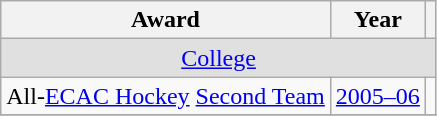<table class="wikitable">
<tr>
<th>Award</th>
<th>Year</th>
<th></th>
</tr>
<tr ALIGN="center" bgcolor="#e0e0e0">
<td colspan="3"><a href='#'>College</a></td>
</tr>
<tr>
<td>All-<a href='#'>ECAC Hockey</a> <a href='#'>Second Team</a></td>
<td><a href='#'>2005–06</a></td>
<td></td>
</tr>
<tr>
</tr>
</table>
